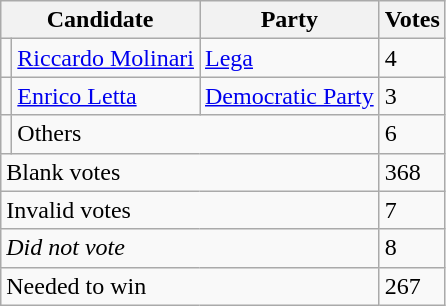<table class="wikitable" style="font-size: align=left">
<tr>
<th colspan=2>Candidate</th>
<th>Party</th>
<th>Votes</th>
</tr>
<tr>
<td bgcolor=></td>
<td><a href='#'>Riccardo Molinari</a></td>
<td><a href='#'>Lega</a></td>
<td>4</td>
</tr>
<tr>
<td bgcolor=></td>
<td><a href='#'>Enrico Letta</a></td>
<td><a href='#'>Democratic Party</a></td>
<td>3</td>
</tr>
<tr>
<td bgcolor=></td>
<td colspan=2>Others</td>
<td>6</td>
</tr>
<tr>
<td colspan=3>Blank votes</td>
<td>368</td>
</tr>
<tr>
<td colspan=3>Invalid votes</td>
<td>7</td>
</tr>
<tr>
<td colspan=3><em>Did not vote</em></td>
<td>8</td>
</tr>
<tr>
<td colspan=3>Needed to win</td>
<td>267</td>
</tr>
</table>
